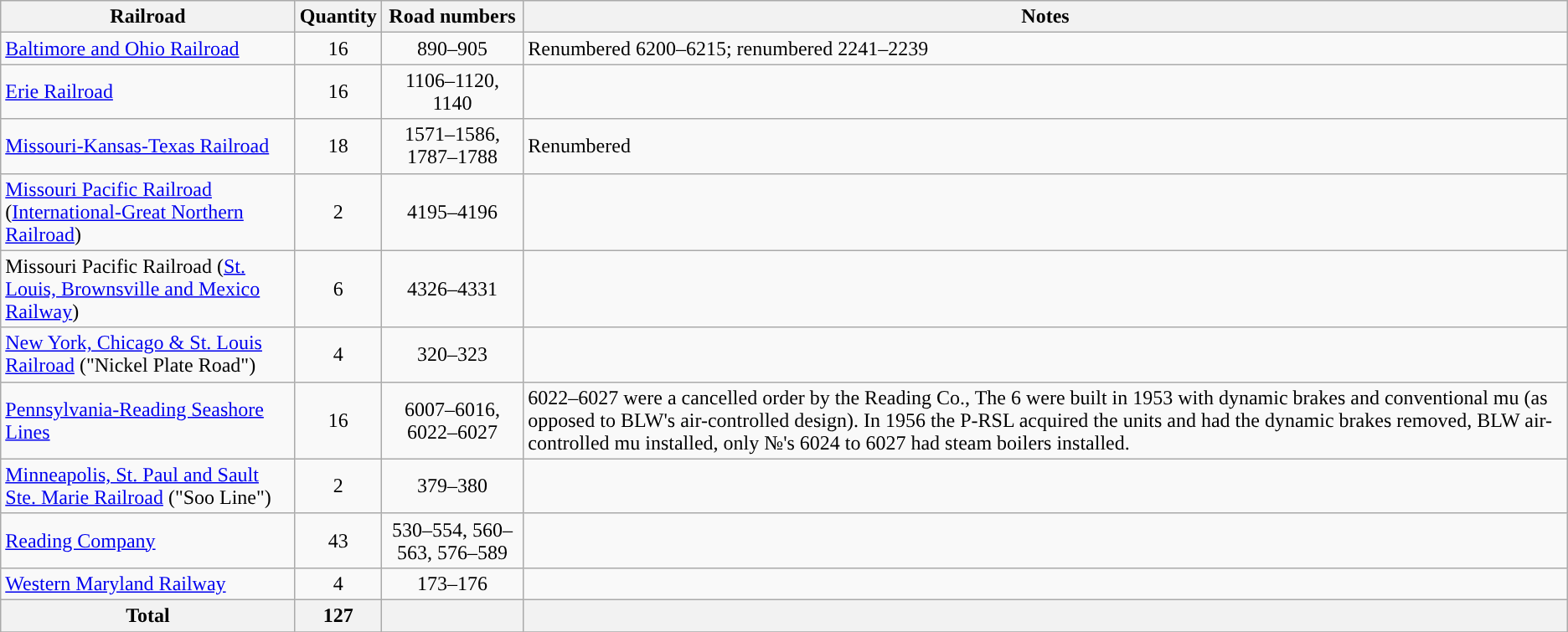<table class="wikitable">
<tr>
<th>Railroad</th>
<th>Quantity</th>
<th>Road numbers</th>
<th>Notes</th>
</tr>
<tr>
<td><a href='#'>Baltimore and Ohio Railroad</a></td>
<td style="text-align: center;">16</td>
<td style="text-align: center;">890–905</td>
<td>Renumbered 6200–6215; renumbered 2241–2239</td>
</tr>
<tr>
<td><a href='#'>Erie Railroad</a></td>
<td style="text-align: center;">16</td>
<td style="text-align: center;">1106–1120, 1140</td>
<td></td>
</tr>
<tr>
<td><a href='#'>Missouri-Kansas-Texas Railroad</a></td>
<td style="text-align: center;">18</td>
<td style="text-align: center;">1571–1586, 1787–1788</td>
<td>Renumbered</td>
</tr>
<tr>
<td><a href='#'>Missouri Pacific Railroad</a> (<a href='#'>International-Great Northern Railroad</a>)</td>
<td style="text-align: center;">2</td>
<td style="text-align: center;">4195–4196</td>
<td></td>
</tr>
<tr>
<td>Missouri Pacific Railroad (<a href='#'>St. Louis, Brownsville and Mexico Railway</a>)</td>
<td style="text-align: center;">6</td>
<td style="text-align: center;">4326–4331</td>
<td></td>
</tr>
<tr>
<td><a href='#'>New York, Chicago & St. Louis Railroad</a> ("Nickel Plate Road")</td>
<td style="text-align: center;">4</td>
<td style="text-align: center;">320–323</td>
<td></td>
</tr>
<tr>
<td><a href='#'>Pennsylvania-Reading Seashore Lines</a></td>
<td style="text-align: center;">16</td>
<td style="text-align: center;">6007–6016, 6022–6027</td>
<td>6022–6027 were a cancelled order by the Reading Co., The 6 were built in 1953 with dynamic brakes and conventional mu (as opposed to BLW's air-controlled design). In 1956 the P-RSL acquired the units and had the dynamic brakes removed, BLW air-controlled mu installed, only №'s 6024 to 6027 had steam boilers installed.</td>
</tr>
<tr>
<td><a href='#'>Minneapolis, St. Paul and Sault Ste. Marie Railroad</a> ("Soo Line")</td>
<td style="text-align: center;">2</td>
<td style="text-align: center;">379–380</td>
<td></td>
</tr>
<tr>
<td><a href='#'>Reading Company</a></td>
<td style="text-align: center;">43</td>
<td style="text-align: center;">530–554, 560–563, 576–589</td>
<td></td>
</tr>
<tr>
<td><a href='#'>Western Maryland Railway</a></td>
<td style="text-align: center;">4</td>
<td style="text-align: center;">173–176</td>
<td></td>
</tr>
<tr>
<th>Total</th>
<th>127</th>
<th></th>
<th></th>
</tr>
<tr>
</tr>
</table>
